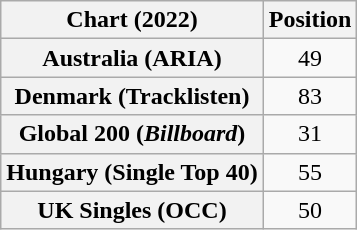<table class="wikitable sortable plainrowheaders" style="text-align:center">
<tr>
<th scope="col">Chart (2022)</th>
<th scope="col">Position</th>
</tr>
<tr>
<th scope="row">Australia (ARIA)</th>
<td>49</td>
</tr>
<tr>
<th scope="row">Denmark (Tracklisten)</th>
<td>83</td>
</tr>
<tr>
<th scope="row">Global 200 (<em>Billboard</em>)</th>
<td>31</td>
</tr>
<tr>
<th scope="row">Hungary (Single Top 40)</th>
<td>55</td>
</tr>
<tr>
<th scope="row">UK Singles (OCC)</th>
<td>50</td>
</tr>
</table>
